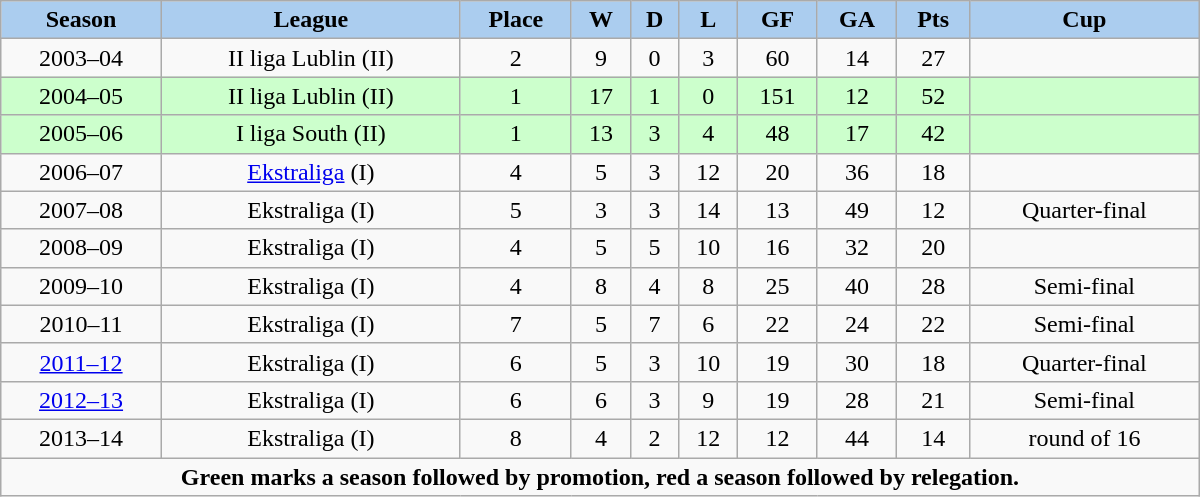<table class="wikitable" width="800px">
<tr>
<th style="background:#ABCDEF;">Season</th>
<th style="background:#ABCDEF;">League</th>
<th style="background:#ABCDEF;">Place</th>
<th style="background:#ABCDEF;">W</th>
<th style="background:#ABCDEF;">D</th>
<th style="background:#ABCDEF;">L</th>
<th style="background:#ABCDEF;">GF</th>
<th style="background:#ABCDEF;">GA</th>
<th style="background:#ABCDEF;">Pts</th>
<th style="background:#ABCDEF;">Cup</th>
</tr>
<tr align="center">
<td>2003–04</td>
<td>II liga Lublin (II)</td>
<td>2</td>
<td>9</td>
<td>0</td>
<td>3</td>
<td>60</td>
<td>14</td>
<td>27</td>
<td></td>
</tr>
<tr align="center" style="background:#ccffcc;">
<td>2004–05</td>
<td>II liga Lublin (II)</td>
<td>1</td>
<td>17</td>
<td>1</td>
<td>0</td>
<td>151</td>
<td>12</td>
<td>52</td>
<td></td>
</tr>
<tr align="center" style="background:#ccffcc;">
<td>2005–06</td>
<td>I liga South (II)</td>
<td>1</td>
<td>13</td>
<td>3</td>
<td>4</td>
<td>48</td>
<td>17</td>
<td>42</td>
<td></td>
</tr>
<tr align="center">
<td>2006–07</td>
<td><a href='#'>Ekstraliga</a> (I)</td>
<td>4</td>
<td>5</td>
<td>3</td>
<td>12</td>
<td>20</td>
<td>36</td>
<td>18</td>
<td></td>
</tr>
<tr align="center">
<td>2007–08</td>
<td>Ekstraliga (I)</td>
<td>5</td>
<td>3</td>
<td>3</td>
<td>14</td>
<td>13</td>
<td>49</td>
<td>12</td>
<td>Quarter-final</td>
</tr>
<tr align="center">
<td>2008–09</td>
<td>Ekstraliga (I)</td>
<td>4</td>
<td>5</td>
<td>5</td>
<td>10</td>
<td>16</td>
<td>32</td>
<td>20</td>
<td></td>
</tr>
<tr align="center">
<td>2009–10</td>
<td>Ekstraliga (I)</td>
<td>4</td>
<td>8</td>
<td>4</td>
<td>8</td>
<td>25</td>
<td>40</td>
<td>28</td>
<td>Semi-final</td>
</tr>
<tr align="center">
<td>2010–11</td>
<td>Ekstraliga (I)</td>
<td>7</td>
<td>5</td>
<td>7</td>
<td>6</td>
<td>22</td>
<td>24</td>
<td>22</td>
<td>Semi-final</td>
</tr>
<tr align="center">
<td><a href='#'>2011–12</a></td>
<td>Ekstraliga (I)</td>
<td>6</td>
<td>5</td>
<td>3</td>
<td>10</td>
<td>19</td>
<td>30</td>
<td>18</td>
<td>Quarter-final</td>
</tr>
<tr align="center">
<td><a href='#'>2012–13</a></td>
<td>Ekstraliga (I)</td>
<td>6</td>
<td>6</td>
<td>3</td>
<td>9</td>
<td>19</td>
<td>28</td>
<td>21</td>
<td>Semi-final</td>
</tr>
<tr align="center">
<td>2013–14</td>
<td>Ekstraliga (I)</td>
<td>8</td>
<td>4</td>
<td>2</td>
<td>12</td>
<td>12</td>
<td>44</td>
<td>14</td>
<td>round of 16</td>
</tr>
<tr align="center">
<td colspan="12" align="center"><strong>Green marks a season followed by promotion, red a season followed by relegation.</strong></td>
</tr>
</table>
